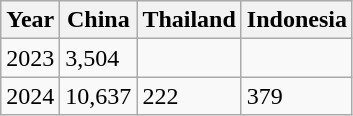<table class="wikitable">
<tr>
<th>Year</th>
<th>China</th>
<th>Thailand</th>
<th>Indonesia</th>
</tr>
<tr>
<td>2023</td>
<td>3,504</td>
<td></td>
<td></td>
</tr>
<tr>
<td>2024</td>
<td>10,637</td>
<td>222</td>
<td>379</td>
</tr>
</table>
